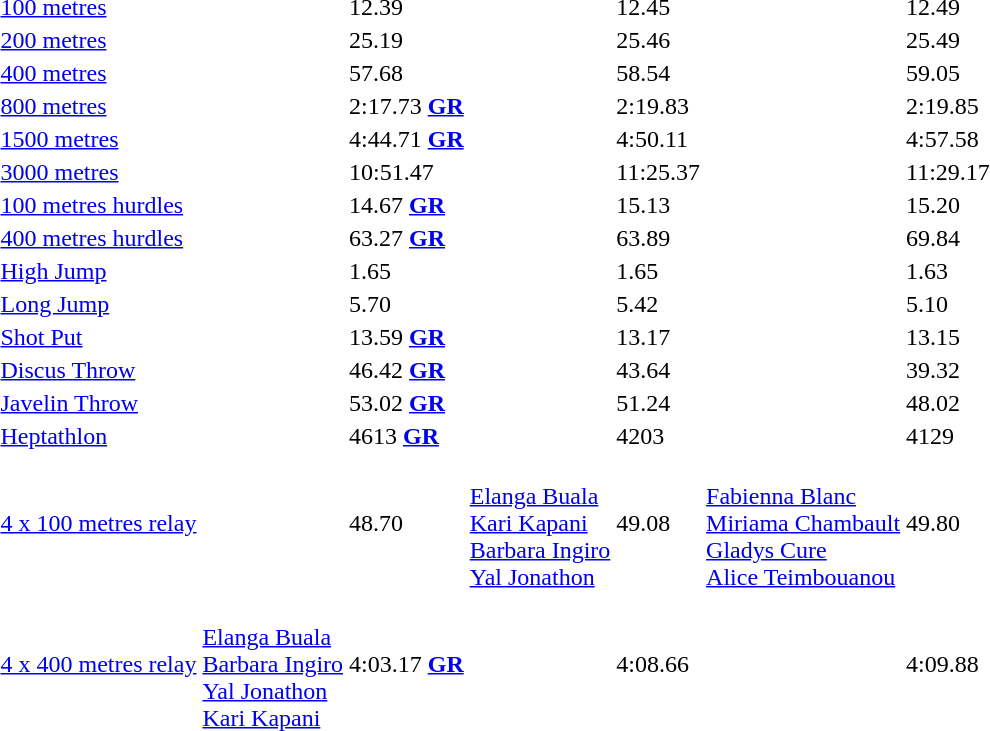<table>
<tr>
<td><a href='#'>100 metres</a></td>
<td></td>
<td>12.39</td>
<td></td>
<td>12.45</td>
<td></td>
<td>12.49</td>
</tr>
<tr>
<td><a href='#'>200 metres</a></td>
<td></td>
<td>25.19</td>
<td></td>
<td>25.46</td>
<td></td>
<td>25.49</td>
</tr>
<tr>
<td><a href='#'>400 metres</a></td>
<td></td>
<td>57.68</td>
<td></td>
<td>58.54</td>
<td></td>
<td>59.05</td>
</tr>
<tr>
<td><a href='#'>800 metres</a></td>
<td></td>
<td>2:17.73 <strong><a href='#'>GR</a></strong></td>
<td></td>
<td>2:19.83</td>
<td></td>
<td>2:19.85</td>
</tr>
<tr>
<td><a href='#'>1500 metres</a></td>
<td></td>
<td>4:44.71 <strong><a href='#'>GR</a></strong></td>
<td></td>
<td>4:50.11</td>
<td></td>
<td>4:57.58</td>
</tr>
<tr>
<td><a href='#'>3000 metres</a></td>
<td></td>
<td>10:51.47</td>
<td></td>
<td>11:25.37</td>
<td></td>
<td>11:29.17</td>
</tr>
<tr>
<td><a href='#'>100 metres hurdles</a></td>
<td></td>
<td>14.67 <strong><a href='#'>GR</a></strong></td>
<td></td>
<td>15.13</td>
<td></td>
<td>15.20</td>
</tr>
<tr>
<td><a href='#'>400 metres hurdles</a></td>
<td></td>
<td>63.27 <strong><a href='#'>GR</a></strong></td>
<td></td>
<td>63.89</td>
<td></td>
<td>69.84</td>
</tr>
<tr>
<td><a href='#'>High Jump</a></td>
<td></td>
<td>1.65</td>
<td></td>
<td>1.65</td>
<td></td>
<td>1.63</td>
</tr>
<tr>
<td><a href='#'>Long Jump</a></td>
<td></td>
<td>5.70</td>
<td></td>
<td>5.42</td>
<td></td>
<td>5.10</td>
</tr>
<tr>
<td><a href='#'>Shot Put</a></td>
<td></td>
<td>13.59 <strong><a href='#'>GR</a></strong></td>
<td></td>
<td>13.17</td>
<td></td>
<td>13.15</td>
</tr>
<tr>
<td><a href='#'>Discus Throw</a></td>
<td></td>
<td>46.42 <strong><a href='#'>GR</a></strong></td>
<td></td>
<td>43.64</td>
<td></td>
<td>39.32</td>
</tr>
<tr>
<td><a href='#'>Javelin Throw</a></td>
<td></td>
<td>53.02 <strong><a href='#'>GR</a></strong></td>
<td></td>
<td>51.24</td>
<td></td>
<td>48.02</td>
</tr>
<tr>
<td><a href='#'>Heptathlon</a></td>
<td></td>
<td>4613 <strong><a href='#'>GR</a></strong></td>
<td></td>
<td>4203</td>
<td></td>
<td>4129</td>
</tr>
<tr>
<td><a href='#'>4 x 100 metres relay</a></td>
<td></td>
<td>48.70</td>
<td> <br> <a href='#'>Elanga Buala</a> <br> <a href='#'>Kari Kapani</a> <br> <a href='#'>Barbara Ingiro</a> <br> <a href='#'>Yal Jonathon</a></td>
<td>49.08</td>
<td> <br> <a href='#'>Fabienna Blanc</a> <br> <a href='#'>Miriama Chambault</a> <br> <a href='#'>Gladys Cure</a> <br> <a href='#'>Alice Teimbouanou</a></td>
<td>49.80</td>
</tr>
<tr>
<td><a href='#'>4 x 400 metres relay</a></td>
<td> <br> <a href='#'>Elanga Buala</a> <br> <a href='#'>Barbara Ingiro</a> <br> <a href='#'>Yal Jonathon</a> <br> <a href='#'>Kari Kapani</a></td>
<td>4:03.17 <strong><a href='#'>GR</a></strong></td>
<td></td>
<td>4:08.66</td>
<td></td>
<td>4:09.88</td>
</tr>
</table>
